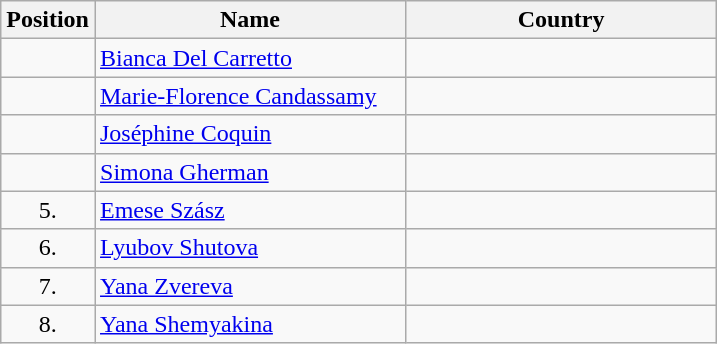<table class="wikitable">
<tr>
<th width="20">Position</th>
<th width="200">Name</th>
<th width="200">Country</th>
</tr>
<tr>
<td align="center"></td>
<td><a href='#'>Bianca Del Carretto</a></td>
<td></td>
</tr>
<tr>
<td align="center"></td>
<td><a href='#'>Marie-Florence Candassamy</a></td>
<td></td>
</tr>
<tr>
<td align="center"></td>
<td><a href='#'>Joséphine Coquin</a></td>
<td></td>
</tr>
<tr>
<td align="center"></td>
<td><a href='#'>Simona Gherman</a></td>
<td></td>
</tr>
<tr>
<td align="center">5.</td>
<td><a href='#'>Emese Szász</a></td>
<td></td>
</tr>
<tr>
<td align="center">6.</td>
<td><a href='#'>Lyubov Shutova</a></td>
<td></td>
</tr>
<tr>
<td align="center">7.</td>
<td><a href='#'>Yana Zvereva</a></td>
<td></td>
</tr>
<tr>
<td align="center">8.</td>
<td><a href='#'>Yana Shemyakina</a></td>
<td></td>
</tr>
</table>
